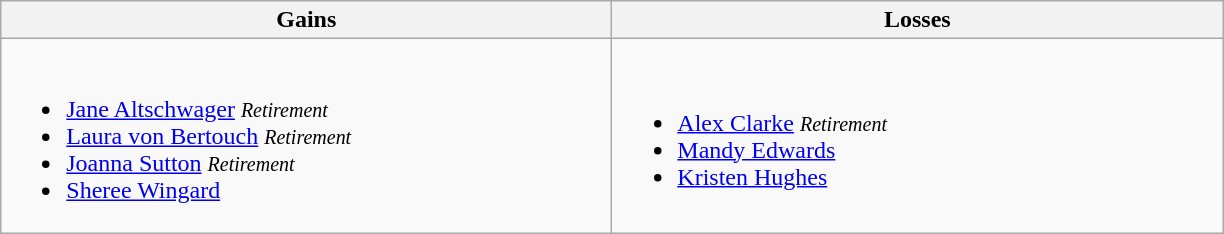<table class=wikitable>
<tr>
<th width=400> Gains</th>
<th width=400> Losses</th>
</tr>
<tr>
<td><br><ul><li><a href='#'>Jane Altschwager</a> <small><em>Retirement</em></small></li><li><a href='#'>Laura von Bertouch</a> <small><em>Retirement</em></small> </li><li><a href='#'>Joanna Sutton</a> <small><em>Retirement</em></small></li><li><a href='#'>Sheree Wingard</a></li></ul></td>
<td><br><ul><li><a href='#'>Alex Clarke</a> <small><em>Retirement</em></small> </li><li><a href='#'>Mandy Edwards</a></li><li><a href='#'>Kristen Hughes</a></li></ul></td>
</tr>
</table>
